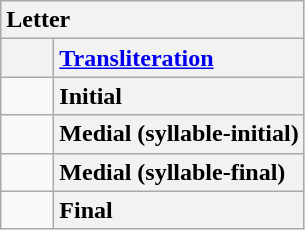<table class="wikitable" style="text-align: center; display: inline-table;">
<tr>
<th colspan="2" style="text-align: left">Letter</th>
</tr>
<tr>
<th style="min-width: 1.75em"></th>
<th style="text-align: left"><a href='#'>Transliteration</a></th>
</tr>
<tr>
<td></td>
<th style="text-align: left">Initial</th>
</tr>
<tr>
<td> </td>
<th style="text-align: left">Medial (syllable-initial)</th>
</tr>
<tr>
<td> </td>
<th style="text-align: left">Medial (syllable-final)</th>
</tr>
<tr>
<td></td>
<th style="text-align: left">Final</th>
</tr>
</table>
